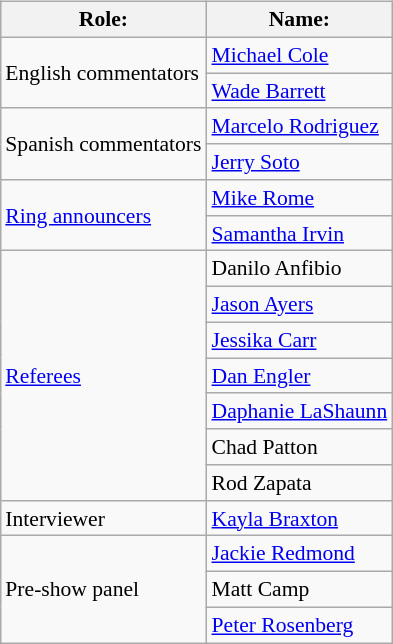<table class=wikitable style="font-size:90%; margin: 0.5em 0 0.5em 1em; float: right; clear: right;">
<tr>
<th>Role:</th>
<th>Name:</th>
</tr>
<tr>
<td rowspan=2>English commentators</td>
<td><a href='#'>Michael Cole</a></td>
</tr>
<tr>
<td><a href='#'>Wade Barrett</a></td>
</tr>
<tr>
<td rowspan=2>Spanish commentators</td>
<td><a href='#'>Marcelo Rodriguez</a></td>
</tr>
<tr>
<td><a href='#'>Jerry Soto</a></td>
</tr>
<tr>
<td rowspan=2><a href='#'>Ring announcers</a></td>
<td><a href='#'>Mike Rome</a> </td>
</tr>
<tr>
<td><a href='#'>Samantha Irvin</a> </td>
</tr>
<tr>
<td rowspan=7><a href='#'>Referees</a></td>
<td>Danilo Anfibio</td>
</tr>
<tr>
<td><a href='#'>Jason Ayers</a></td>
</tr>
<tr>
<td><a href='#'>Jessika Carr</a></td>
</tr>
<tr>
<td><a href='#'>Dan Engler</a></td>
</tr>
<tr>
<td><a href='#'>Daphanie LaShaunn</a></td>
</tr>
<tr>
<td>Chad Patton</td>
</tr>
<tr>
<td>Rod Zapata</td>
</tr>
<tr>
<td rowspan=1>Interviewer</td>
<td><a href='#'>Kayla Braxton</a></td>
</tr>
<tr>
<td rowspan="3">Pre-show panel</td>
<td><a href='#'>Jackie Redmond</a></td>
</tr>
<tr>
<td>Matt Camp</td>
</tr>
<tr>
<td><a href='#'>Peter Rosenberg</a></td>
</tr>
</table>
